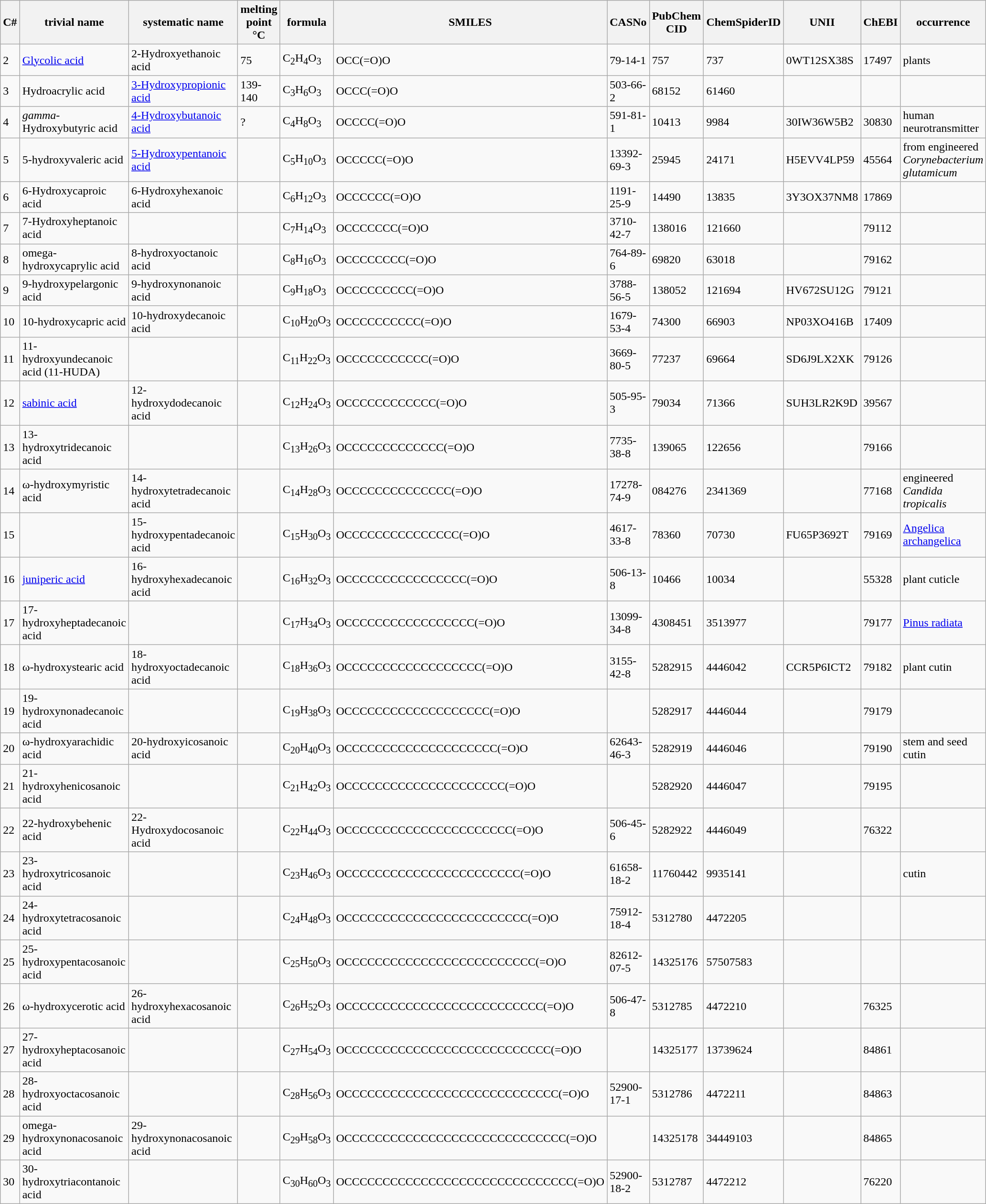<table class="wikitable">
<tr>
<th>C#</th>
<th>trivial name</th>
<th>systematic name</th>
<th>melting point<br>°C</th>
<th>formula</th>
<th>SMILES</th>
<th>CASNo</th>
<th>PubChem CID</th>
<th>ChemSpiderID</th>
<th>UNII</th>
<th>ChEBI</th>
<th>occurrence</th>
</tr>
<tr>
<td>2</td>
<td><a href='#'>Glycolic acid</a></td>
<td>2-Hydroxyethanoic acid</td>
<td>75</td>
<td>C<sub>2</sub>H<sub>4</sub>O<sub>3</sub></td>
<td>OCC(=O)O</td>
<td>79-14-1</td>
<td>757</td>
<td>737</td>
<td>0WT12SX38S</td>
<td>17497</td>
<td>plants</td>
</tr>
<tr>
<td>3</td>
<td>Hydroacrylic acid</td>
<td><a href='#'>3-Hydroxypropionic acid</a></td>
<td>139-140</td>
<td>C<sub>3</sub>H<sub>6</sub>O<sub>3</sub></td>
<td>OCCC(=O)O</td>
<td>503-66-2</td>
<td>68152</td>
<td>61460</td>
<td></td>
<td></td>
<td></td>
</tr>
<tr>
<td>4</td>
<td><em>gamma</em>-Hydroxybutyric acid</td>
<td><a href='#'>4-Hydroxybutanoic acid</a></td>
<td>?</td>
<td>C<sub>4</sub>H<sub>8</sub>O<sub>3</sub></td>
<td>OCCCC(=O)O</td>
<td>591-81-1</td>
<td>10413</td>
<td>9984</td>
<td>30IW36W5B2</td>
<td>30830</td>
<td>human neurotransmitter</td>
</tr>
<tr>
<td>5</td>
<td>5-hydroxyvaleric acid</td>
<td><a href='#'>5-Hydroxypentanoic acid</a></td>
<td></td>
<td>C<sub>5</sub>H<sub>10</sub>O<sub>3</sub></td>
<td>OCCCCC(=O)O</td>
<td>13392-69-3</td>
<td>25945</td>
<td>24171</td>
<td>H5EVV4LP59</td>
<td>45564</td>
<td>from engineered <em>Corynebacterium glutamicum</em></td>
</tr>
<tr>
<td>6</td>
<td>6-Hydroxycaproic acid</td>
<td>6-Hydroxyhexanoic acid</td>
<td></td>
<td>C<sub>6</sub>H<sub>12</sub>O<sub>3</sub></td>
<td>OCCCCCC(=O)O</td>
<td>1191-25-9</td>
<td>14490</td>
<td>13835</td>
<td>3Y3OX37NM8</td>
<td>17869</td>
<td></td>
</tr>
<tr>
<td>7</td>
<td>7-Hydroxyheptanoic acid</td>
<td></td>
<td></td>
<td>C<sub>7</sub>H<sub>14</sub>O<sub>3</sub></td>
<td>OCCCCCCC(=O)O</td>
<td>3710-42-7</td>
<td>138016</td>
<td>121660</td>
<td></td>
<td>79112</td>
<td></td>
</tr>
<tr>
<td>8</td>
<td>omega-hydroxycaprylic acid</td>
<td>8-hydroxyoctanoic acid</td>
<td></td>
<td>C<sub>8</sub>H<sub>16</sub>O<sub>3</sub></td>
<td>OCCCCCCCC(=O)O</td>
<td>764-89-6</td>
<td>69820</td>
<td>63018</td>
<td></td>
<td>79162</td>
<td></td>
</tr>
<tr>
<td>9</td>
<td>9-hydroxypelargonic acid</td>
<td>9-hydroxynonanoic acid</td>
<td></td>
<td>C<sub>9</sub>H<sub>18</sub>O<sub>3</sub></td>
<td>OCCCCCCCCC(=O)O</td>
<td>3788-56-5</td>
<td>138052</td>
<td>121694</td>
<td>HV672SU12G</td>
<td>79121</td>
<td></td>
</tr>
<tr>
<td>10</td>
<td>10-hydroxycapric acid</td>
<td>10-hydroxydecanoic acid</td>
<td></td>
<td>C<sub>10</sub>H<sub>20</sub>O<sub>3</sub></td>
<td>OCCCCCCCCCC(=O)O</td>
<td>1679-53-4</td>
<td>74300</td>
<td>66903</td>
<td>NP03XO416B</td>
<td>17409</td>
<td></td>
</tr>
<tr>
<td>11</td>
<td>11-hydroxyundecanoic acid (11-HUDA)</td>
<td></td>
<td></td>
<td>C<sub>11</sub>H<sub>22</sub>O<sub>3</sub></td>
<td>OCCCCCCCCCCC(=O)O</td>
<td>3669-80-5</td>
<td>77237</td>
<td>69664</td>
<td>SD6J9LX2XK</td>
<td>79126</td>
<td></td>
</tr>
<tr>
<td>12</td>
<td><a href='#'>sabinic acid</a></td>
<td>12-hydroxydodecanoic acid</td>
<td></td>
<td>C<sub>12</sub>H<sub>24</sub>O<sub>3</sub></td>
<td>OCCCCCCCCCCCC(=O)O</td>
<td>505-95-3</td>
<td>79034</td>
<td>71366</td>
<td>SUH3LR2K9D</td>
<td>39567</td>
<td></td>
</tr>
<tr>
<td>13</td>
<td>13-hydroxytridecanoic acid</td>
<td></td>
<td></td>
<td>C<sub>13</sub>H<sub>26</sub>O<sub>3</sub></td>
<td>OCCCCCCCCCCCCC(=O)O</td>
<td>7735-38-8</td>
<td>139065</td>
<td>122656</td>
<td></td>
<td>79166</td>
<td></td>
</tr>
<tr>
<td>14</td>
<td>ω-hydroxymyristic acid</td>
<td>14-hydroxytetradecanoic acid</td>
<td></td>
<td>C<sub>14</sub>H<sub>28</sub>O<sub>3</sub></td>
<td>OCCCCCCCCCCCCCC(=O)O</td>
<td>17278-74-9</td>
<td>084276</td>
<td>2341369</td>
<td></td>
<td>77168</td>
<td>engineered <em>Candida tropicalis</em></td>
</tr>
<tr>
<td>15</td>
<td></td>
<td>15-hydroxypentadecanoic acid</td>
<td></td>
<td>C<sub>15</sub>H<sub>30</sub>O<sub>3</sub></td>
<td>OCCCCCCCCCCCCCCC(=O)O</td>
<td>4617-33-8</td>
<td>78360</td>
<td>70730</td>
<td>FU65P3692T</td>
<td>79169</td>
<td><a href='#'>Angelica archangelica</a></td>
</tr>
<tr>
<td>16</td>
<td><a href='#'>juniperic acid</a></td>
<td>16-hydroxyhexadecanoic acid</td>
<td></td>
<td>C<sub>16</sub>H<sub>32</sub>O<sub>3</sub></td>
<td>OCCCCCCCCCCCCCCCC(=O)O</td>
<td>506-13-8</td>
<td>10466</td>
<td>10034</td>
<td></td>
<td>55328</td>
<td>plant cuticle</td>
</tr>
<tr>
<td>17</td>
<td>17-hydroxyheptadecanoic acid</td>
<td></td>
<td></td>
<td>C<sub>17</sub>H<sub>34</sub>O<sub>3</sub></td>
<td>OCCCCCCCCCCCCCCCCC(=O)O</td>
<td>13099-34-8</td>
<td>4308451</td>
<td>3513977</td>
<td></td>
<td>79177</td>
<td><a href='#'>Pinus radiata</a></td>
</tr>
<tr>
<td>18</td>
<td>ω-hydroxystearic acid</td>
<td>18-hydroxyoctadecanoic acid</td>
<td></td>
<td>C<sub>18</sub>H<sub>36</sub>O<sub>3</sub></td>
<td>OCCCCCCCCCCCCCCCCCC(=O)O</td>
<td>3155-42-8</td>
<td>5282915</td>
<td>4446042</td>
<td>CCR5P6ICT2</td>
<td>79182</td>
<td>plant cutin</td>
</tr>
<tr>
<td>19</td>
<td>19-hydroxynonadecanoic acid</td>
<td></td>
<td></td>
<td>C<sub>19</sub>H<sub>38</sub>O<sub>3</sub></td>
<td>OCCCCCCCCCCCCCCCCCCC(=O)O</td>
<td></td>
<td>5282917</td>
<td>4446044</td>
<td></td>
<td>79179</td>
<td></td>
</tr>
<tr>
<td>20</td>
<td>ω-hydroxyarachidic acid</td>
<td>20-hydroxyicosanoic acid</td>
<td></td>
<td>C<sub>20</sub>H<sub>40</sub>O<sub>3</sub></td>
<td>OCCCCCCCCCCCCCCCCCCCC(=O)O</td>
<td>62643-46-3</td>
<td>5282919</td>
<td>4446046</td>
<td></td>
<td>79190</td>
<td>stem and seed cutin</td>
</tr>
<tr>
<td>21</td>
<td>21-hydroxyhenicosanoic acid</td>
<td></td>
<td></td>
<td>C<sub>21</sub>H<sub>42</sub>O<sub>3</sub></td>
<td>OCCCCCCCCCCCCCCCCCCCCC(=O)O</td>
<td></td>
<td>5282920</td>
<td>4446047</td>
<td></td>
<td>79195</td>
<td></td>
</tr>
<tr>
<td>22</td>
<td>22-hydroxybehenic acid</td>
<td>22-Hydroxydocosanoic acid</td>
<td></td>
<td>C<sub>22</sub>H<sub>44</sub>O<sub>3</sub></td>
<td>OCCCCCCCCCCCCCCCCCCCCCC(=O)O</td>
<td>506-45-6</td>
<td>5282922</td>
<td>4446049</td>
<td></td>
<td>76322</td>
<td></td>
</tr>
<tr>
<td>23</td>
<td>23-hydroxytricosanoic acid</td>
<td></td>
<td></td>
<td>C<sub>23</sub>H<sub>46</sub>O<sub>3</sub></td>
<td>OCCCCCCCCCCCCCCCCCCCCCCC(=O)O</td>
<td>61658-18-2</td>
<td>11760442</td>
<td>9935141</td>
<td></td>
<td></td>
<td>cutin</td>
</tr>
<tr>
<td>24</td>
<td>24-hydroxytetracosanoic acid</td>
<td></td>
<td></td>
<td>C<sub>24</sub>H<sub>48</sub>O<sub>3</sub></td>
<td>OCCCCCCCCCCCCCCCCCCCCCCCC(=O)O</td>
<td>75912-18-4</td>
<td>5312780</td>
<td>4472205</td>
<td></td>
<td></td>
<td></td>
</tr>
<tr>
<td>25</td>
<td>25-hydroxypentacosanoic acid</td>
<td></td>
<td></td>
<td>C<sub>25</sub>H<sub>50</sub>O<sub>3</sub></td>
<td>OCCCCCCCCCCCCCCCCCCCCCCCCC(=O)O</td>
<td>82612-07-5</td>
<td>14325176</td>
<td>57507583</td>
<td></td>
<td></td>
<td></td>
</tr>
<tr>
<td>26</td>
<td>ω-hydroxycerotic acid</td>
<td>26-hydroxyhexacosanoic acid</td>
<td></td>
<td>C<sub>26</sub>H<sub>52</sub>O<sub>3</sub></td>
<td>OCCCCCCCCCCCCCCCCCCCCCCCCCC(=O)O</td>
<td>506-47-8</td>
<td>5312785</td>
<td>4472210</td>
<td></td>
<td>76325</td>
<td></td>
</tr>
<tr>
<td>27</td>
<td>27-hydroxyheptacosanoic acid</td>
<td></td>
<td></td>
<td>C<sub>27</sub>H<sub>54</sub>O<sub>3</sub></td>
<td>OCCCCCCCCCCCCCCCCCCCCCCCCCCC(=O)O</td>
<td></td>
<td>14325177</td>
<td>13739624</td>
<td></td>
<td>84861</td>
<td></td>
</tr>
<tr>
<td>28</td>
<td>28-hydroxyoctacosanoic acid</td>
<td></td>
<td></td>
<td>C<sub>28</sub>H<sub>56</sub>O<sub>3</sub></td>
<td>OCCCCCCCCCCCCCCCCCCCCCCCCCCCC(=O)O</td>
<td>52900-17-1</td>
<td>5312786</td>
<td>4472211</td>
<td></td>
<td>84863</td>
<td></td>
</tr>
<tr>
<td>29</td>
<td>omega-hydroxynonacosanoic acid</td>
<td>29-hydroxynonacosanoic acid</td>
<td></td>
<td>C<sub>29</sub>H<sub>58</sub>O<sub>3</sub></td>
<td>OCCCCCCCCCCCCCCCCCCCCCCCCCCCCC(=O)O</td>
<td></td>
<td>14325178</td>
<td>34449103</td>
<td></td>
<td>84865</td>
<td></td>
</tr>
<tr>
<td>30</td>
<td>30-hydroxytriacontanoic acid</td>
<td></td>
<td></td>
<td>C<sub>30</sub>H<sub>60</sub>O<sub>3</sub></td>
<td>OCCCCCCCCCCCCCCCCCCCCCCCCCCCCCC(=O)O</td>
<td>52900-18-2</td>
<td>5312787</td>
<td>4472212</td>
<td></td>
<td>76220</td>
<td></td>
</tr>
</table>
